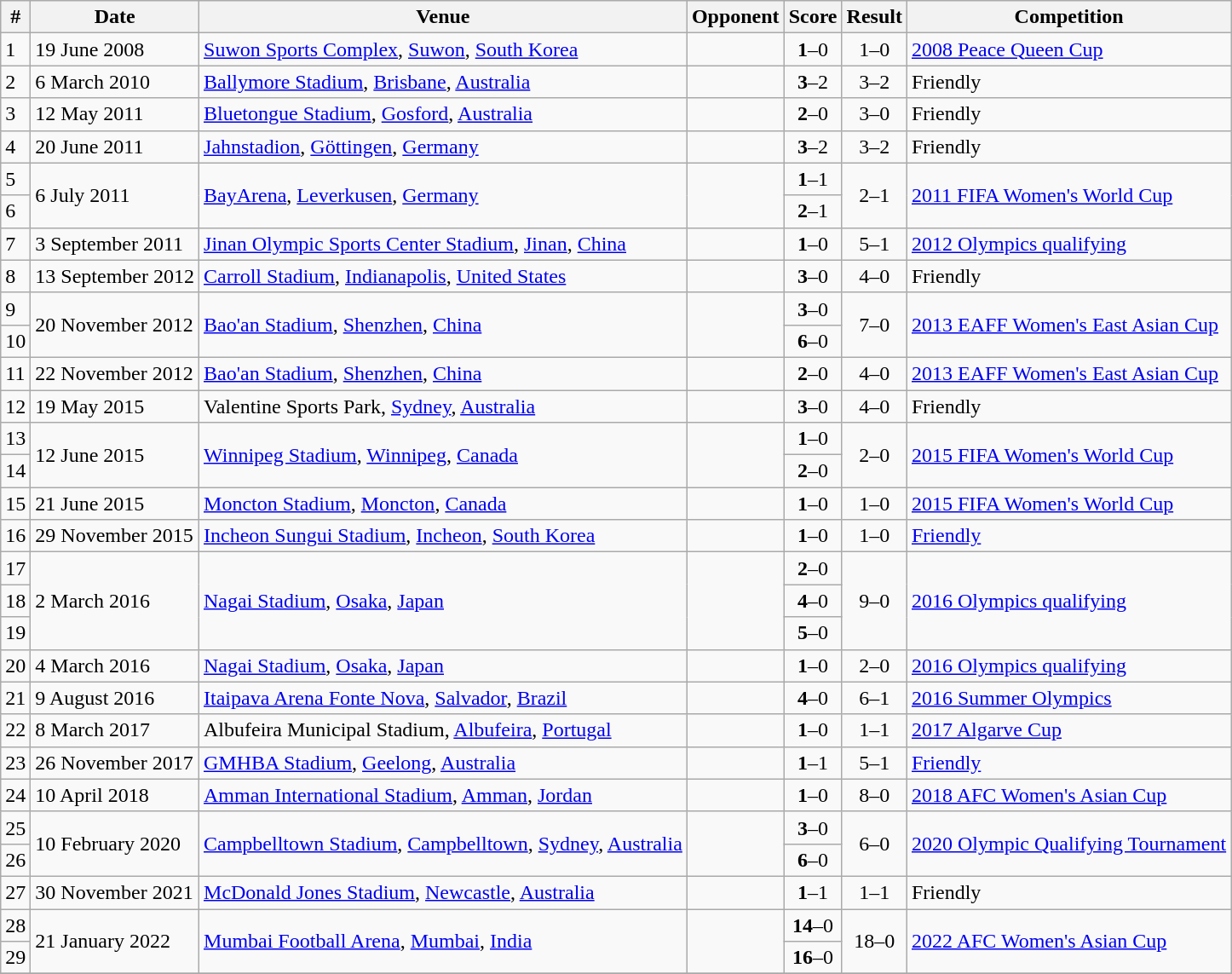<table class="wikitable sortable">
<tr>
<th>#</th>
<th>Date</th>
<th>Venue</th>
<th>Opponent</th>
<th>Score</th>
<th>Result</th>
<th>Competition</th>
</tr>
<tr>
<td>1</td>
<td>19 June 2008</td>
<td><a href='#'>Suwon Sports Complex</a>, <a href='#'>Suwon</a>, <a href='#'>South Korea</a></td>
<td></td>
<td align=center><strong>1</strong>–0</td>
<td align=center>1–0</td>
<td><a href='#'>2008 Peace Queen Cup</a></td>
</tr>
<tr>
<td>2</td>
<td>6 March 2010</td>
<td><a href='#'>Ballymore Stadium</a>, <a href='#'>Brisbane</a>, <a href='#'>Australia</a></td>
<td></td>
<td align=center><strong>3</strong>–2</td>
<td align=center>3–2</td>
<td>Friendly</td>
</tr>
<tr>
<td>3</td>
<td>12 May 2011</td>
<td><a href='#'>Bluetongue Stadium</a>, <a href='#'>Gosford</a>, <a href='#'>Australia</a></td>
<td></td>
<td align=center><strong>2</strong>–0</td>
<td align=center>3–0</td>
<td>Friendly</td>
</tr>
<tr>
<td>4</td>
<td>20 June 2011</td>
<td><a href='#'>Jahnstadion</a>, <a href='#'>Göttingen</a>, <a href='#'>Germany</a></td>
<td></td>
<td align=center><strong>3</strong>–2</td>
<td align=center>3–2</td>
<td>Friendly</td>
</tr>
<tr>
<td>5</td>
<td rowspan=2>6 July 2011</td>
<td rowspan=2><a href='#'>BayArena</a>, <a href='#'>Leverkusen</a>, <a href='#'>Germany</a></td>
<td rowspan=2></td>
<td align=center><strong>1</strong>–1</td>
<td rowspan=2; align=center>2–1</td>
<td rowspan=2><a href='#'>2011 FIFA Women's World Cup</a></td>
</tr>
<tr>
<td>6</td>
<td align=center><strong>2</strong>–1</td>
</tr>
<tr>
<td>7</td>
<td>3 September 2011</td>
<td><a href='#'>Jinan Olympic Sports Center Stadium</a>, <a href='#'>Jinan</a>, <a href='#'>China</a></td>
<td></td>
<td align=center><strong>1</strong>–0</td>
<td align=center>5–1</td>
<td><a href='#'>2012 Olympics qualifying</a></td>
</tr>
<tr>
<td>8</td>
<td>13 September 2012</td>
<td><a href='#'>Carroll Stadium</a>, <a href='#'>Indianapolis</a>, <a href='#'>United States</a></td>
<td></td>
<td align=center><strong>3</strong>–0</td>
<td align=center>4–0</td>
<td>Friendly</td>
</tr>
<tr>
<td>9</td>
<td rowspan=2>20 November 2012</td>
<td rowspan=2><a href='#'>Bao'an Stadium</a>, <a href='#'>Shenzhen</a>, <a href='#'>China</a></td>
<td rowspan=2></td>
<td align=center><strong>3</strong>–0</td>
<td rowspan=2; align=center>7–0</td>
<td rowspan=2><a href='#'>2013 EAFF Women's East Asian Cup</a></td>
</tr>
<tr>
<td>10</td>
<td align=center><strong>6</strong>–0</td>
</tr>
<tr>
<td>11</td>
<td>22 November 2012</td>
<td><a href='#'>Bao'an Stadium</a>, <a href='#'>Shenzhen</a>, <a href='#'>China</a></td>
<td></td>
<td align=center><strong>2</strong>–0</td>
<td align=center>4–0</td>
<td><a href='#'>2013 EAFF Women's East Asian Cup</a></td>
</tr>
<tr>
<td>12</td>
<td>19 May 2015</td>
<td>Valentine Sports Park, <a href='#'>Sydney</a>, <a href='#'>Australia</a></td>
<td></td>
<td align=center><strong>3</strong>–0</td>
<td align=center>4–0</td>
<td>Friendly</td>
</tr>
<tr>
<td>13</td>
<td rowspan=2>12 June 2015</td>
<td rowspan=2><a href='#'>Winnipeg Stadium</a>, <a href='#'>Winnipeg</a>, <a href='#'>Canada</a></td>
<td rowspan=2></td>
<td align=center><strong>1</strong>–0</td>
<td rowspan=2; align=center>2–0</td>
<td rowspan=2><a href='#'>2015 FIFA Women's World Cup</a></td>
</tr>
<tr>
<td>14</td>
<td align=center><strong>2</strong>–0</td>
</tr>
<tr>
<td>15</td>
<td>21 June 2015</td>
<td><a href='#'>Moncton Stadium</a>, <a href='#'>Moncton</a>, <a href='#'>Canada</a></td>
<td></td>
<td align=center><strong>1</strong>–0</td>
<td align=center>1–0</td>
<td><a href='#'>2015 FIFA Women's World Cup</a></td>
</tr>
<tr>
<td>16</td>
<td>29 November 2015</td>
<td><a href='#'>Incheon Sungui Stadium</a>, <a href='#'>Incheon</a>, <a href='#'>South Korea</a></td>
<td></td>
<td align=center><strong>1</strong>–0</td>
<td align=center>1–0</td>
<td><a href='#'>Friendly</a></td>
</tr>
<tr>
<td>17</td>
<td rowspan=3>2 March 2016</td>
<td rowspan=3><a href='#'>Nagai Stadium</a>, <a href='#'>Osaka</a>, <a href='#'>Japan</a></td>
<td rowspan=3></td>
<td align=center><strong>2</strong>–0</td>
<td rowspan=3; align=center>9–0</td>
<td rowspan=3><a href='#'>2016 Olympics qualifying</a></td>
</tr>
<tr>
<td>18</td>
<td align=center><strong>4</strong>–0</td>
</tr>
<tr>
<td>19</td>
<td align=center><strong>5</strong>–0</td>
</tr>
<tr>
<td>20</td>
<td>4 March 2016</td>
<td><a href='#'>Nagai Stadium</a>, <a href='#'>Osaka</a>, <a href='#'>Japan</a></td>
<td></td>
<td align=center><strong>1</strong>–0</td>
<td align=center>2–0</td>
<td><a href='#'>2016 Olympics qualifying</a></td>
</tr>
<tr>
<td>21</td>
<td>9 August 2016</td>
<td><a href='#'>Itaipava Arena Fonte Nova</a>, <a href='#'>Salvador</a>, <a href='#'>Brazil</a></td>
<td></td>
<td align=center><strong>4</strong>–0</td>
<td align=center>6–1</td>
<td><a href='#'>2016 Summer Olympics</a></td>
</tr>
<tr>
<td>22</td>
<td>8 March 2017</td>
<td>Albufeira Municipal Stadium, <a href='#'>Albufeira</a>, <a href='#'>Portugal</a></td>
<td></td>
<td align=center><strong>1</strong>–0</td>
<td align=center>1–1</td>
<td><a href='#'>2017 Algarve Cup</a></td>
</tr>
<tr>
<td>23</td>
<td>26 November 2017</td>
<td><a href='#'>GMHBA Stadium</a>, <a href='#'>Geelong</a>, <a href='#'>Australia</a></td>
<td></td>
<td align=center><strong>1</strong>–1</td>
<td align=center>5–1</td>
<td><a href='#'>Friendly</a></td>
</tr>
<tr>
<td>24</td>
<td>10 April 2018</td>
<td><a href='#'>Amman International Stadium</a>, <a href='#'>Amman</a>, <a href='#'>Jordan</a></td>
<td></td>
<td align=center><strong>1</strong>–0</td>
<td align=center>8–0</td>
<td><a href='#'>2018 AFC Women's Asian Cup</a></td>
</tr>
<tr>
<td>25</td>
<td rowspan=2>10 February 2020</td>
<td rowspan=2><a href='#'>Campbelltown Stadium</a>, <a href='#'>Campbelltown</a>, <a href='#'>Sydney</a>, <a href='#'>Australia</a></td>
<td rowspan=2></td>
<td align=center><strong>3</strong>–0</td>
<td rowspan=2; align=center>6–0</td>
<td rowspan=2><a href='#'>2020 Olympic Qualifying Tournament</a></td>
</tr>
<tr>
<td>26</td>
<td align=center><strong>6</strong>–0</td>
</tr>
<tr>
<td>27</td>
<td>30 November 2021</td>
<td><a href='#'>McDonald Jones Stadium</a>, <a href='#'>Newcastle</a>, <a href='#'>Australia</a></td>
<td></td>
<td align=center><strong>1</strong>–1</td>
<td align=center>1–1</td>
<td>Friendly</td>
</tr>
<tr>
<td>28</td>
<td rowspan=2>21 January 2022</td>
<td rowspan=2><a href='#'>Mumbai Football Arena</a>, <a href='#'>Mumbai</a>, <a href='#'>India</a></td>
<td rowspan=2></td>
<td align=center><strong>14</strong>–0</td>
<td rowspan=2 align=center>18–0</td>
<td rowspan=2><a href='#'>2022 AFC Women's Asian Cup</a></td>
</tr>
<tr>
<td>29</td>
<td align=center><strong>16</strong>–0</td>
</tr>
<tr>
</tr>
</table>
